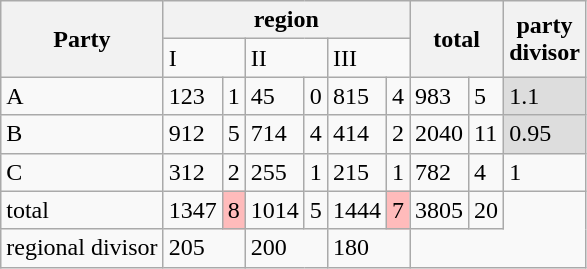<table class="wikitable">
<tr>
<th rowspan="2">Party</th>
<th colspan="6">region</th>
<th colspan="2" rowspan="2">total</th>
<th rowspan="2">party<br>divisor</th>
</tr>
<tr>
<td colspan="2">I</td>
<td colspan=2>II</td>
<td colspan=2>III</td>
</tr>
<tr>
<td>A</td>
<td>123</td>
<td>1</td>
<td>45</td>
<td>0</td>
<td>815</td>
<td>4</td>
<td>983</td>
<td>5</td>
<td bgcolor=#dddddd>1.1</td>
</tr>
<tr>
<td>B</td>
<td>912</td>
<td>5</td>
<td>714</td>
<td>4</td>
<td>414</td>
<td>2</td>
<td>2040</td>
<td>11</td>
<td bgcolor=#dddddd>0.95</td>
</tr>
<tr>
<td>C</td>
<td>312</td>
<td>2</td>
<td>255</td>
<td>1</td>
<td>215</td>
<td>1</td>
<td>782</td>
<td>4</td>
<td>1</td>
</tr>
<tr>
<td>total</td>
<td>1347</td>
<td bgcolor=#ffbbbb>8</td>
<td>1014</td>
<td>5</td>
<td>1444</td>
<td bgcolor=#ffbbbb>7</td>
<td>3805</td>
<td>20</td>
</tr>
<tr>
<td>regional divisor</td>
<td colspan=2>205</td>
<td colspan=2>200</td>
<td colspan=2>180</td>
</tr>
</table>
